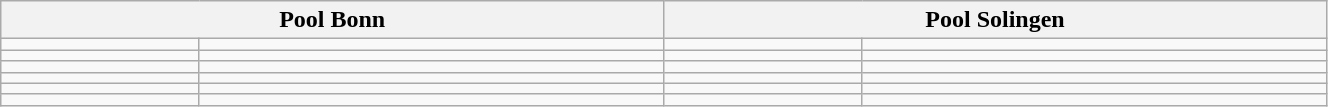<table class="wikitable" style="width: 70%; text-align: center;">
<tr>
<th colspan="2">Pool Bonn</th>
<th colspan="2">Pool Solingen</th>
</tr>
<tr>
<td style="width: 125px;"></td>
<td></td>
<td style="width: 125px;"></td>
<td></td>
</tr>
<tr>
<td></td>
<td></td>
<td></td>
<td></td>
</tr>
<tr>
<td></td>
<td></td>
<td></td>
<td></td>
</tr>
<tr>
<td></td>
<td></td>
<td></td>
<td></td>
</tr>
<tr>
<td></td>
<td></td>
<td></td>
<td></td>
</tr>
<tr>
<td></td>
<td></td>
<td></td>
<td></td>
</tr>
</table>
